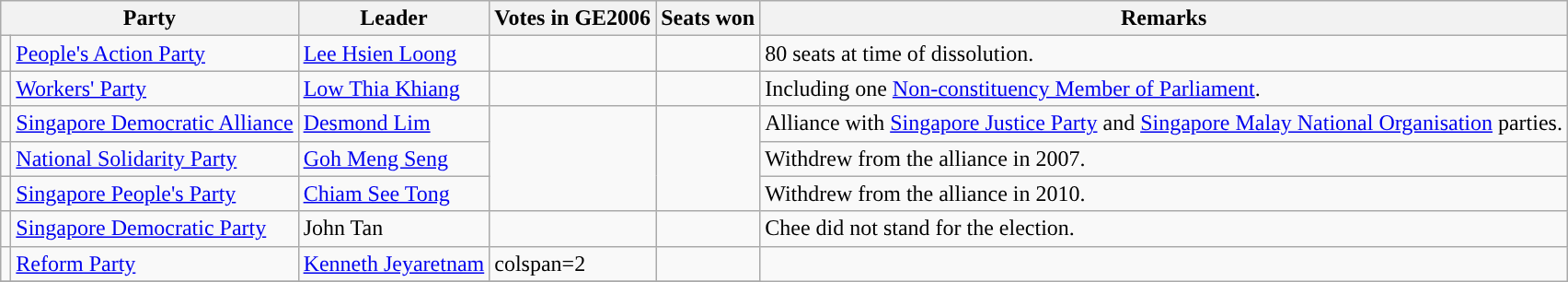<table class="wikitable">
<tr>
<th colspan=2>Party</th>
<th>Leader</th>
<th>Votes in GE2006</th>
<th>Seats won</th>
<th>Remarks</th>
</tr>
<tr>
<td style="background: "></td>
<td><a href='#'>People's Action Party</a></td>
<td><a href='#'>Lee Hsien Loong</a></td>
<td></td>
<td></td>
<td>80 seats at time of dissolution.</td>
</tr>
<tr>
<td style="background: "></td>
<td><a href='#'>Workers' Party</a></td>
<td><a href='#'>Low Thia Khiang</a></td>
<td></td>
<td></td>
<td>Including one <a href='#'>Non-constituency Member of Parliament</a>.</td>
</tr>
<tr>
<td style="background: "></td>
<td><a href='#'>Singapore Democratic Alliance</a></td>
<td><a href='#'>Desmond Lim</a></td>
<td rowspan=3></td>
<td rowspan=3></td>
<td>Alliance with <a href='#'>Singapore Justice Party</a> and <a href='#'>Singapore Malay National Organisation</a> parties.</td>
</tr>
<tr>
<td style="background: "></td>
<td><a href='#'>National Solidarity Party</a></td>
<td><a href='#'>Goh Meng Seng</a></td>
<td>Withdrew from the alliance in 2007.</td>
</tr>
<tr>
<td style="background: "></td>
<td><a href='#'>Singapore People's Party</a></td>
<td><a href='#'>Chiam See Tong</a></td>
<td>Withdrew from the alliance in 2010.</td>
</tr>
<tr>
<td style="background: "></td>
<td><a href='#'>Singapore Democratic Party</a></td>
<td>John Tan</td>
<td></td>
<td></td>
<td>Chee did not stand for the election.</td>
</tr>
<tr>
<td style="background: "></td>
<td><a href='#'>Reform Party</a></td>
<td><a href='#'>Kenneth Jeyaretnam</a></td>
<td>colspan=2 </td>
<td></td>
</tr>
<tr>
</tr>
</table>
